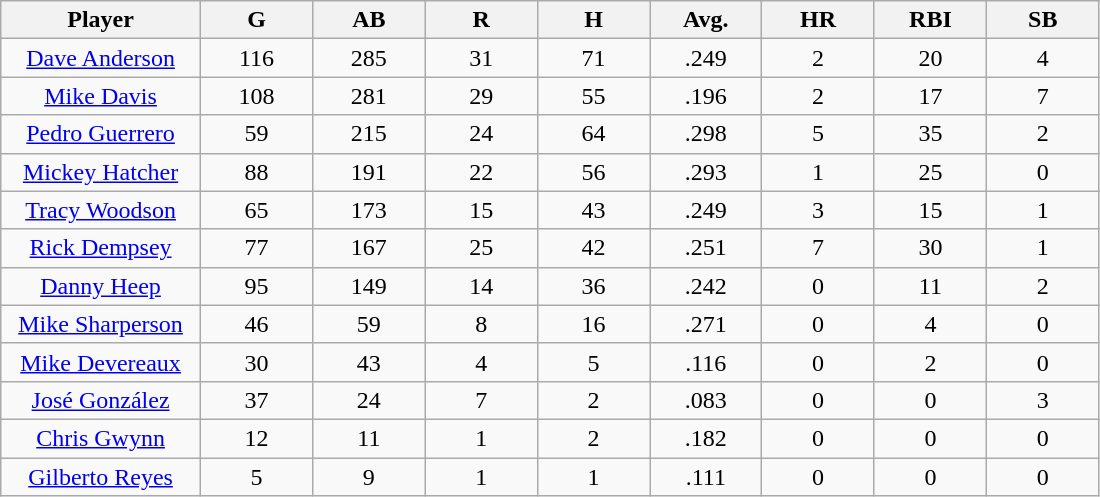<table class="wikitable sortable">
<tr>
<th bgcolor="#DDDDFF" width="16%">Player</th>
<th bgcolor="#DDDDFF" width="9%">G</th>
<th bgcolor="#DDDDFF" width="9%">AB</th>
<th bgcolor="#DDDDFF" width="9%">R</th>
<th bgcolor="#DDDDFF" width="9%">H</th>
<th bgcolor="#DDDDFF" width="9%">Avg.</th>
<th bgcolor="#DDDDFF" width="9%">HR</th>
<th bgcolor="#DDDDFF" width="9%">RBI</th>
<th bgcolor="#DDDDFF" width="9%">SB</th>
</tr>
<tr align="center">
<td><a href='#'>Dave Anderson</a></td>
<td>116</td>
<td>285</td>
<td>31</td>
<td>71</td>
<td>.249</td>
<td>2</td>
<td>20</td>
<td>4</td>
</tr>
<tr align=center>
<td><a href='#'>Mike Davis</a></td>
<td>108</td>
<td>281</td>
<td>29</td>
<td>55</td>
<td>.196</td>
<td>2</td>
<td>17</td>
<td>7</td>
</tr>
<tr align=center>
<td><a href='#'>Pedro Guerrero</a></td>
<td>59</td>
<td>215</td>
<td>24</td>
<td>64</td>
<td>.298</td>
<td>5</td>
<td>35</td>
<td>2</td>
</tr>
<tr align=center>
<td><a href='#'>Mickey Hatcher</a></td>
<td>88</td>
<td>191</td>
<td>22</td>
<td>56</td>
<td>.293</td>
<td>1</td>
<td>25</td>
<td>0</td>
</tr>
<tr align=center>
<td><a href='#'>Tracy Woodson</a></td>
<td>65</td>
<td>173</td>
<td>15</td>
<td>43</td>
<td>.249</td>
<td>3</td>
<td>15</td>
<td>1</td>
</tr>
<tr align=center>
<td><a href='#'>Rick Dempsey</a></td>
<td>77</td>
<td>167</td>
<td>25</td>
<td>42</td>
<td>.251</td>
<td>7</td>
<td>30</td>
<td>1</td>
</tr>
<tr align="center">
<td><a href='#'>Danny Heep</a></td>
<td>95</td>
<td>149</td>
<td>14</td>
<td>36</td>
<td>.242</td>
<td>0</td>
<td>11</td>
<td>2</td>
</tr>
<tr align="center">
<td><a href='#'>Mike Sharperson</a></td>
<td>46</td>
<td>59</td>
<td>8</td>
<td>16</td>
<td>.271</td>
<td>0</td>
<td>4</td>
<td>0</td>
</tr>
<tr align=center>
<td><a href='#'>Mike Devereaux</a></td>
<td>30</td>
<td>43</td>
<td>4</td>
<td>5</td>
<td>.116</td>
<td>0</td>
<td>2</td>
<td>0</td>
</tr>
<tr align="center">
<td><a href='#'>José González</a></td>
<td>37</td>
<td>24</td>
<td>7</td>
<td>2</td>
<td>.083</td>
<td>0</td>
<td>0</td>
<td>3</td>
</tr>
<tr align="center">
<td><a href='#'>Chris Gwynn</a></td>
<td>12</td>
<td>11</td>
<td>1</td>
<td>2</td>
<td>.182</td>
<td>0</td>
<td>0</td>
<td>0</td>
</tr>
<tr align=center>
<td><a href='#'>Gilberto Reyes</a></td>
<td>5</td>
<td>9</td>
<td>1</td>
<td>1</td>
<td>.111</td>
<td>0</td>
<td>0</td>
<td>0</td>
</tr>
</table>
